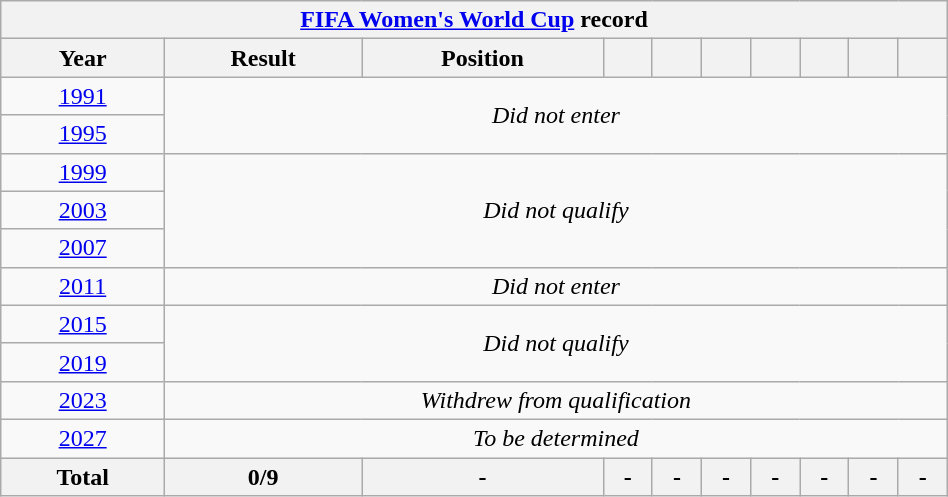<table class="wikitable" style="text-align: center; width:50%;">
<tr>
<th colspan="10" #0000FF;><a href='#'>FIFA Women's World Cup</a> record</th>
</tr>
<tr>
<th>Year</th>
<th>Result</th>
<th>Position</th>
<th></th>
<th></th>
<th></th>
<th></th>
<th></th>
<th></th>
<th></th>
</tr>
<tr>
<td> <a href='#'>1991</a></td>
<td colspan=9 rowspan=2><em>Did not enter</em></td>
</tr>
<tr>
<td> <a href='#'>1995</a></td>
</tr>
<tr>
<td> <a href='#'>1999</a></td>
<td colspan=9 rowspan=3><em>Did not qualify</em></td>
</tr>
<tr>
<td> <a href='#'>2003</a></td>
</tr>
<tr>
<td> <a href='#'>2007</a></td>
</tr>
<tr>
<td> <a href='#'>2011</a></td>
<td colspan=9><em>Did not enter</em></td>
</tr>
<tr>
<td> <a href='#'>2015</a></td>
<td colspan=9 rowspan=2><em>Did not qualify</em></td>
</tr>
<tr>
<td> <a href='#'>2019</a></td>
</tr>
<tr>
<td> <a href='#'>2023</a></td>
<td colspan=9><em>Withdrew from qualification</em></td>
</tr>
<tr>
<td> <a href='#'>2027</a></td>
<td colspan=9><em>To be determined</em></td>
</tr>
<tr>
<th><strong>Total</strong></th>
<th>0/9</th>
<th>-</th>
<th>-</th>
<th>-</th>
<th>-</th>
<th>-</th>
<th>-</th>
<th>-</th>
<th>-</th>
</tr>
</table>
